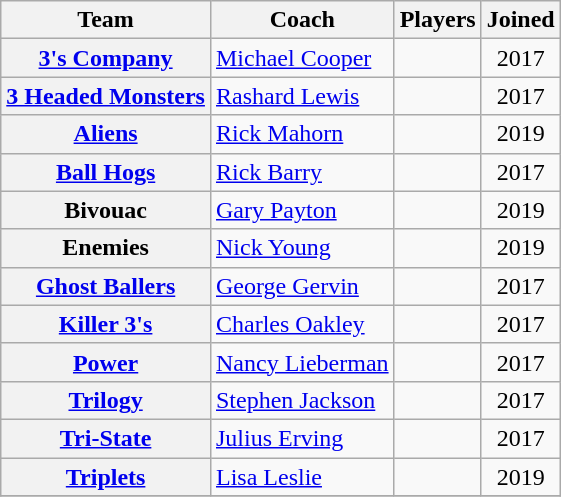<table class="wikitable sortable plainrowheaders" text-align:left">
<tr>
<th scope="col">Team</th>
<th scope="col">Coach</th>
<th scope="col">Players</th>
<th scope="col">Joined</th>
</tr>
<tr>
<th scope="row"><a href='#'>3's Company</a></th>
<td><a href='#'>Michael Cooper</a></td>
<td></td>
<td style="text-align:center;">2017</td>
</tr>
<tr>
<th scope="row"><a href='#'>3 Headed Monsters</a></th>
<td><a href='#'>Rashard Lewis</a></td>
<td></td>
<td style="text-align:center;">2017</td>
</tr>
<tr>
<th scope="row"><a href='#'>Aliens</a></th>
<td><a href='#'>Rick Mahorn</a></td>
<td></td>
<td style="text-align:center;">2019</td>
</tr>
<tr>
<th scope="row"><a href='#'>Ball Hogs</a></th>
<td><a href='#'>Rick Barry</a></td>
<td></td>
<td style="text-align:center;">2017</td>
</tr>
<tr>
<th scope="row">Bivouac</th>
<td><a href='#'>Gary Payton</a></td>
<td></td>
<td style="text-align:center;">2019</td>
</tr>
<tr>
<th scope="row">Enemies</th>
<td><a href='#'>Nick Young</a></td>
<td></td>
<td style="text-align:center;">2019</td>
</tr>
<tr>
<th scope="row"><a href='#'>Ghost Ballers</a></th>
<td><a href='#'>George Gervin</a></td>
<td></td>
<td style="text-align:center;">2017</td>
</tr>
<tr>
<th scope="row"><a href='#'>Killer 3's</a></th>
<td><a href='#'>Charles Oakley</a></td>
<td></td>
<td style="text-align:center;">2017</td>
</tr>
<tr>
<th scope="row"><a href='#'>Power</a></th>
<td><a href='#'>Nancy Lieberman</a></td>
<td></td>
<td style="text-align:center;">2017</td>
</tr>
<tr>
<th scope="row"><a href='#'>Trilogy</a></th>
<td><a href='#'>Stephen Jackson</a></td>
<td></td>
<td style="text-align:center;">2017</td>
</tr>
<tr>
<th scope="row"><a href='#'>Tri-State</a></th>
<td><a href='#'>Julius Erving</a></td>
<td></td>
<td style="text-align:center;">2017</td>
</tr>
<tr>
<th scope="row"><a href='#'>Triplets</a></th>
<td><a href='#'>Lisa Leslie</a></td>
<td></td>
<td style="text-align:center;">2019</td>
</tr>
<tr>
</tr>
</table>
